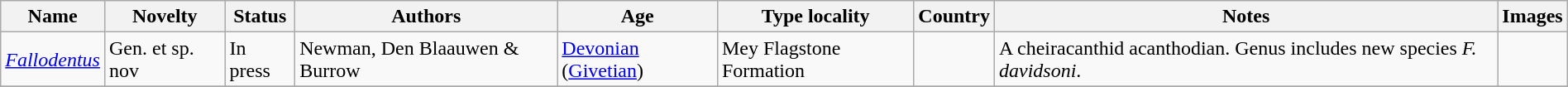<table class="wikitable sortable" align="center" width="100%">
<tr>
<th>Name</th>
<th>Novelty</th>
<th>Status</th>
<th>Authors</th>
<th>Age</th>
<th>Type locality</th>
<th>Country</th>
<th>Notes</th>
<th>Images</th>
</tr>
<tr>
<td><em><a href='#'>Fallodentus</a></em></td>
<td>Gen. et sp. nov</td>
<td>In press</td>
<td>Newman, Den Blaauwen & Burrow</td>
<td><a href='#'>Devonian</a> (<a href='#'>Givetian</a>)</td>
<td>Mey Flagstone Formation</td>
<td></td>
<td>A cheiracanthid acanthodian. Genus includes new species <em>F. davidsoni</em>.</td>
<td></td>
</tr>
<tr>
</tr>
</table>
